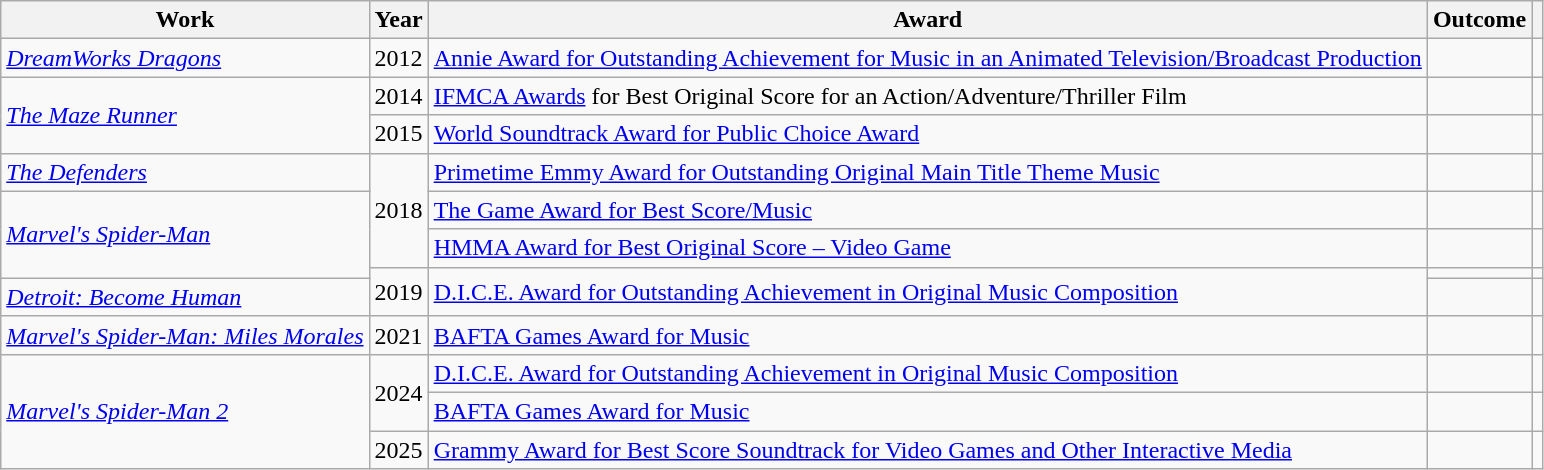<table class="wikitable">
<tr>
<th>Work</th>
<th>Year</th>
<th>Award</th>
<th>Outcome</th>
<th></th>
</tr>
<tr>
<td><em><a href='#'>DreamWorks Dragons</a></em></td>
<td>2012</td>
<td><a href='#'>Annie Award for Outstanding Achievement for Music in an Animated Television/Broadcast Production</a> </td>
<td></td>
<td></td>
</tr>
<tr>
<td rowspan="2"><em><a href='#'>The Maze Runner</a></em></td>
<td>2014</td>
<td><a href='#'>IFMCA Awards</a> for Best Original Score for an Action/Adventure/Thriller Film</td>
<td></td>
<td></td>
</tr>
<tr>
<td>2015</td>
<td><a href='#'>World Soundtrack Award for Public Choice Award</a></td>
<td></td>
<td></td>
</tr>
<tr>
<td><em><a href='#'>The Defenders</a></em></td>
<td rowspan="3">2018</td>
<td><a href='#'>Primetime Emmy Award for Outstanding Original Main Title Theme Music</a></td>
<td></td>
<td></td>
</tr>
<tr>
<td rowspan="3"><em><a href='#'>Marvel's Spider-Man</a></em></td>
<td><a href='#'>The Game Award for Best Score/Music</a></td>
<td></td>
<td></td>
</tr>
<tr>
<td><a href='#'>HMMA Award for Best Original Score – Video Game</a></td>
<td></td>
<td></td>
</tr>
<tr>
<td rowspan="2">2019</td>
<td rowspan="2"><a href='#'>D.I.C.E. Award for Outstanding Achievement in Original Music Composition</a></td>
<td></td>
<td></td>
</tr>
<tr>
<td><em><a href='#'>Detroit: Become Human</a></em></td>
<td></td>
<td></td>
</tr>
<tr>
<td><em><a href='#'>Marvel's Spider-Man: Miles Morales</a></em></td>
<td>2021</td>
<td><a href='#'>BAFTA Games Award for Music</a></td>
<td></td>
<td></td>
</tr>
<tr>
<td rowspan="3"><em><a href='#'>Marvel's Spider-Man 2</a></em></td>
<td rowspan="2">2024</td>
<td><a href='#'>D.I.C.E. Award for Outstanding Achievement in Original Music Composition</a></td>
<td></td>
<td></td>
</tr>
<tr>
<td><a href='#'>BAFTA Games Award for Music</a></td>
<td></td>
<td></td>
</tr>
<tr>
<td>2025</td>
<td><a href='#'>Grammy Award for Best Score Soundtrack for Video Games and Other Interactive Media</a></td>
<td></td>
<td></td>
</tr>
</table>
